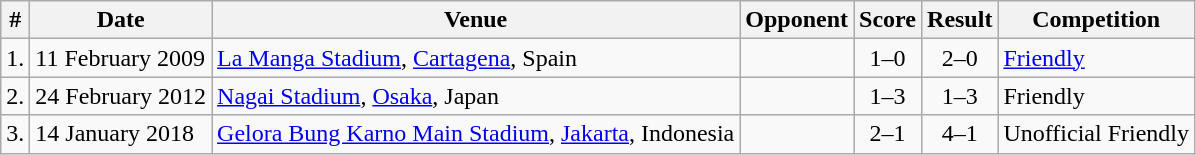<table class="wikitable">
<tr>
<th>#</th>
<th>Date</th>
<th>Venue</th>
<th>Opponent</th>
<th>Score</th>
<th>Result</th>
<th>Competition</th>
</tr>
<tr>
<td>1.</td>
<td>11 February 2009</td>
<td><a href='#'>La Manga Stadium</a>, <a href='#'>Cartagena</a>, Spain</td>
<td></td>
<td align=center>1–0</td>
<td align=center>2–0</td>
<td><a href='#'>Friendly</a></td>
</tr>
<tr>
<td>2.</td>
<td>24 February 2012</td>
<td><a href='#'>Nagai Stadium</a>, <a href='#'>Osaka</a>, Japan</td>
<td></td>
<td align=center>1–3</td>
<td align=center>1–3</td>
<td>Friendly</td>
</tr>
<tr>
<td>3.</td>
<td>14 January 2018</td>
<td><a href='#'>Gelora Bung Karno Main Stadium</a>, <a href='#'>Jakarta</a>, Indonesia</td>
<td></td>
<td align=center>2–1</td>
<td align=center>4–1</td>
<td>Unofficial Friendly</td>
</tr>
</table>
